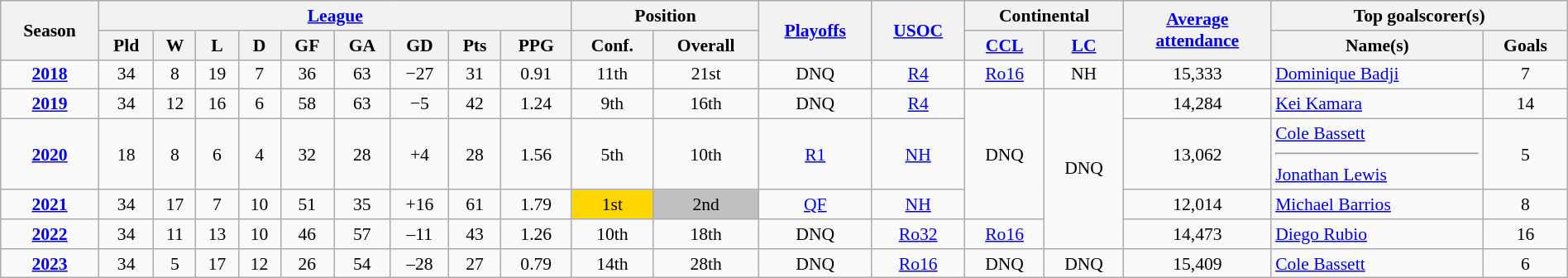<table class="wikitable" width=100% style="font-size:90%; text-align:center;">
<tr style="background:#f0f6ff;">
<th rowspan=2>Season</th>
<th colspan=9><a href='#'>League</a></th>
<th colspan=2>Position</th>
<th rowspan=2><a href='#'>Playoffs</a></th>
<th rowspan=2><a href='#'>USOC</a></th>
<th colspan=2>Continental</th>
<th rowspan=2><a href='#'>Average <br> attendance</a></th>
<th colspan=2>Top goalscorer(s)</th>
</tr>
<tr>
<th>Pld</th>
<th>W</th>
<th>L</th>
<th>D</th>
<th>GF</th>
<th>GA</th>
<th>GD</th>
<th>Pts</th>
<th>PPG</th>
<th>Conf.</th>
<th>Overall</th>
<th><a href='#'>CCL</a></th>
<th><a href='#'>LC</a></th>
<th>Name(s)</th>
<th>Goals</th>
</tr>
<tr>
<td><strong><a href='#'>2018</a></strong></td>
<td>34</td>
<td>8</td>
<td>19</td>
<td>7</td>
<td>36</td>
<td>63</td>
<td>−27</td>
<td>31</td>
<td>0.91</td>
<td>11th</td>
<td>21st</td>
<td>DNQ</td>
<td><a href='#'>R4</a></td>
<td><a href='#'>Ro16</a></td>
<td>NH</td>
<td>15,333</td>
<td align="left"> <a href='#'>Dominique Badji</a></td>
<td>7</td>
</tr>
<tr>
<td><strong><a href='#'>2019</a></strong></td>
<td>34</td>
<td>12</td>
<td>16</td>
<td>6</td>
<td>58</td>
<td>63</td>
<td>−5</td>
<td>42</td>
<td>1.24</td>
<td>9th</td>
<td>16th</td>
<td>DNQ</td>
<td><a href='#'>R4</a></td>
<td rowspan=3>DNQ</td>
<td rowspan=4>DNQ</td>
<td>14,284</td>
<td align="left"> <a href='#'>Kei Kamara</a></td>
<td>14</td>
</tr>
<tr>
<td><strong><a href='#'>2020</a></strong></td>
<td>18</td>
<td>8</td>
<td>6</td>
<td>4</td>
<td>32</td>
<td>28</td>
<td>+4</td>
<td>28</td>
<td>1.56</td>
<td>5th</td>
<td>10th</td>
<td><a href='#'>R1</a></td>
<td><a href='#'>NH</a></td>
<td>13,062</td>
<td align="left"> <a href='#'>Cole Bassett</a><hr> <a href='#'>Jonathan Lewis</a></td>
<td>5</td>
</tr>
<tr>
<td><strong><a href='#'>2021</a></strong></td>
<td>34</td>
<td>17</td>
<td>7</td>
<td>10</td>
<td>51</td>
<td>35</td>
<td>+16</td>
<td>61</td>
<td>1.79</td>
<td bgcolor=gold>1st</td>
<td bgcolor=silver>2nd</td>
<td><a href='#'>QF</a></td>
<td><a href='#'>NH</a></td>
<td>12,014</td>
<td align="left"> <a href='#'>Michael Barrios</a></td>
<td>8</td>
</tr>
<tr>
<td><strong><a href='#'>2022</a></strong></td>
<td>34</td>
<td>11</td>
<td>13</td>
<td>10</td>
<td>46</td>
<td>57</td>
<td>–11</td>
<td>43</td>
<td>1.26</td>
<td>10th</td>
<td>18th</td>
<td>DNQ</td>
<td><a href='#'>Ro32</a></td>
<td><a href='#'>Ro16</a></td>
<td>14,473</td>
<td align="left"> <a href='#'>Diego Rubio</a></td>
<td>16</td>
</tr>
<tr>
<td><strong><a href='#'>2023</a></strong></td>
<td>34</td>
<td>5</td>
<td>17</td>
<td>12</td>
<td>26</td>
<td>54</td>
<td>–28</td>
<td>27</td>
<td>0.79</td>
<td>14th</td>
<td>28th</td>
<td>DNQ</td>
<td><a href='#'>Ro16</a></td>
<td>DNQ</td>
<td>DNQ</td>
<td>15,409</td>
<td align="left"> <a href='#'>Cole Bassett</a></td>
<td>6</td>
</tr>
</table>
